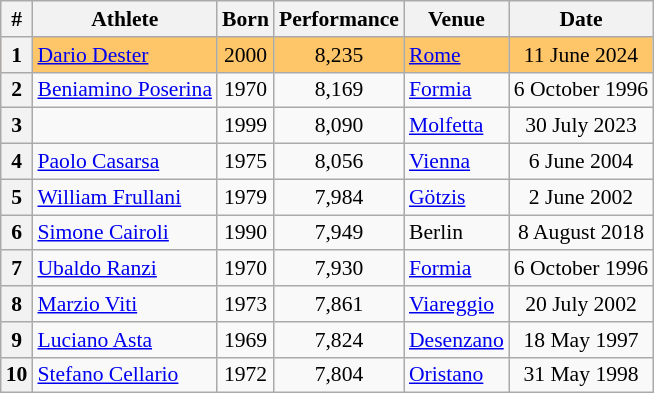<table class="wikitable" style="font-size:90%; text-align:center;">
<tr>
<th>#</th>
<th>Athlete</th>
<th>Born</th>
<th>Performance</th>
<th>Venue</th>
<th>Date</th>
</tr>
<tr bgcolor=ffc569>
<th>1</th>
<td align=left><a href='#'>Dario Dester</a></td>
<td>2000</td>
<td>8,235</td>
<td align=left> <a href='#'>Rome</a></td>
<td>11 June 2024</td>
</tr>
<tr>
<th>2</th>
<td align=left><a href='#'>Beniamino Poserina</a></td>
<td>1970</td>
<td>8,169</td>
<td align=left> <a href='#'>Formia</a></td>
<td>6 October 1996</td>
</tr>
<tr>
<th>3</th>
<td align=left></td>
<td>1999</td>
<td>8,090</td>
<td align=left> <a href='#'>Molfetta</a></td>
<td>30 July 2023</td>
</tr>
<tr>
<th>4</th>
<td align=left><a href='#'>Paolo Casarsa</a></td>
<td>1975</td>
<td>8,056</td>
<td align=left> <a href='#'>Vienna</a></td>
<td>6 June 2004</td>
</tr>
<tr>
<th>5</th>
<td align=left><a href='#'>William Frullani</a></td>
<td>1979</td>
<td>7,984</td>
<td align=left> <a href='#'>Götzis</a></td>
<td>2 June 2002</td>
</tr>
<tr>
<th>6</th>
<td align=left><a href='#'>Simone Cairoli</a></td>
<td>1990</td>
<td>7,949</td>
<td align=left> Berlin</td>
<td>8 August 2018</td>
</tr>
<tr>
<th>7</th>
<td align=left><a href='#'>Ubaldo Ranzi</a></td>
<td>1970</td>
<td>7,930</td>
<td align=left> <a href='#'>Formia</a></td>
<td>6 October 1996</td>
</tr>
<tr>
<th>8</th>
<td align=left><a href='#'>Marzio Viti</a></td>
<td>1973</td>
<td>7,861</td>
<td align=left> <a href='#'>Viareggio</a></td>
<td>20 July 2002</td>
</tr>
<tr>
<th>9</th>
<td align=left><a href='#'>Luciano Asta</a></td>
<td>1969</td>
<td>7,824</td>
<td align=left> <a href='#'>Desenzano</a></td>
<td>18 May 1997</td>
</tr>
<tr>
<th>10</th>
<td align=left><a href='#'>Stefano Cellario</a></td>
<td>1972</td>
<td>7,804</td>
<td align=left> <a href='#'>Oristano</a></td>
<td>31 May 1998</td>
</tr>
</table>
